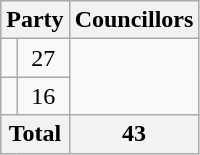<table class="wikitable">
<tr>
<th colspan=2>Party</th>
<th>Councillors</th>
</tr>
<tr>
<td></td>
<td align=center>27</td>
</tr>
<tr>
<td></td>
<td align=center>16</td>
</tr>
<tr>
<th colspan=2>Total</th>
<th align=center>43</th>
</tr>
</table>
